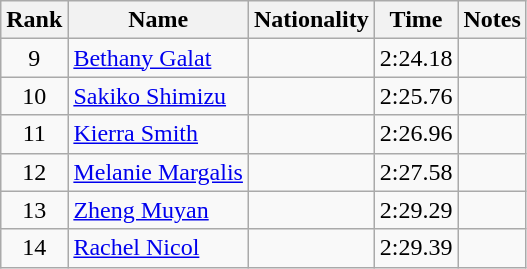<table class="wikitable sortable" style="text-align:center">
<tr>
<th>Rank</th>
<th>Name</th>
<th>Nationality</th>
<th>Time</th>
<th>Notes</th>
</tr>
<tr>
<td>9</td>
<td align=left><a href='#'>Bethany Galat</a></td>
<td align=left></td>
<td>2:24.18</td>
<td></td>
</tr>
<tr>
<td>10</td>
<td align=left><a href='#'>Sakiko Shimizu</a></td>
<td align=left></td>
<td>2:25.76</td>
<td></td>
</tr>
<tr>
<td>11</td>
<td align=left><a href='#'>Kierra Smith</a></td>
<td align=left></td>
<td>2:26.96</td>
<td></td>
</tr>
<tr>
<td>12</td>
<td align=left><a href='#'>Melanie Margalis</a></td>
<td align=left></td>
<td>2:27.58</td>
<td></td>
</tr>
<tr>
<td>13</td>
<td align=left><a href='#'>Zheng Muyan</a></td>
<td align=left></td>
<td>2:29.29</td>
<td></td>
</tr>
<tr>
<td>14</td>
<td align=left><a href='#'>Rachel Nicol</a></td>
<td align=left></td>
<td>2:29.39</td>
<td></td>
</tr>
</table>
